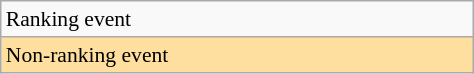<table class="wikitable" style="font-size:90%; width:25%;">
<tr>
<td>Ranking event</td>
</tr>
<tr style="background:#ffdf9f;">
<td> Non-ranking event</td>
</tr>
</table>
